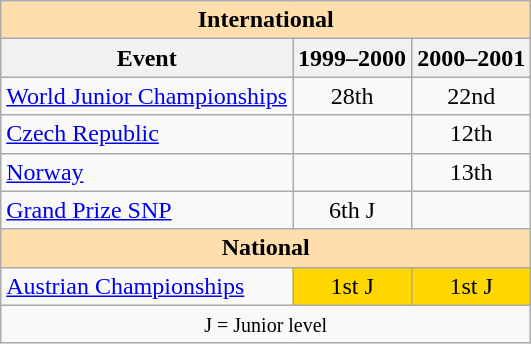<table class="wikitable" style="text-align:center">
<tr>
<th style="background-color: #ffdead; " colspan=3 align=center>International</th>
</tr>
<tr>
<th>Event</th>
<th>1999–2000</th>
<th>2000–2001</th>
</tr>
<tr>
<td align=left><a href='#'>World Junior Championships</a></td>
<td>28th</td>
<td>22nd</td>
</tr>
<tr>
<td align=left> <a href='#'>Czech Republic</a></td>
<td></td>
<td>12th</td>
</tr>
<tr>
<td align=left> <a href='#'>Norway</a></td>
<td></td>
<td>13th</td>
</tr>
<tr>
<td align=left><a href='#'>Grand Prize SNP</a></td>
<td>6th J</td>
<td></td>
</tr>
<tr>
<th style="background-color: #ffdead; " colspan=3 align=center>National</th>
</tr>
<tr>
<td align=left><a href='#'>Austrian Championships</a></td>
<td bgcolor=gold>1st J</td>
<td bgcolor=gold>1st J</td>
</tr>
<tr>
<td colspan=3 align=center><small> J = Junior level </small></td>
</tr>
</table>
